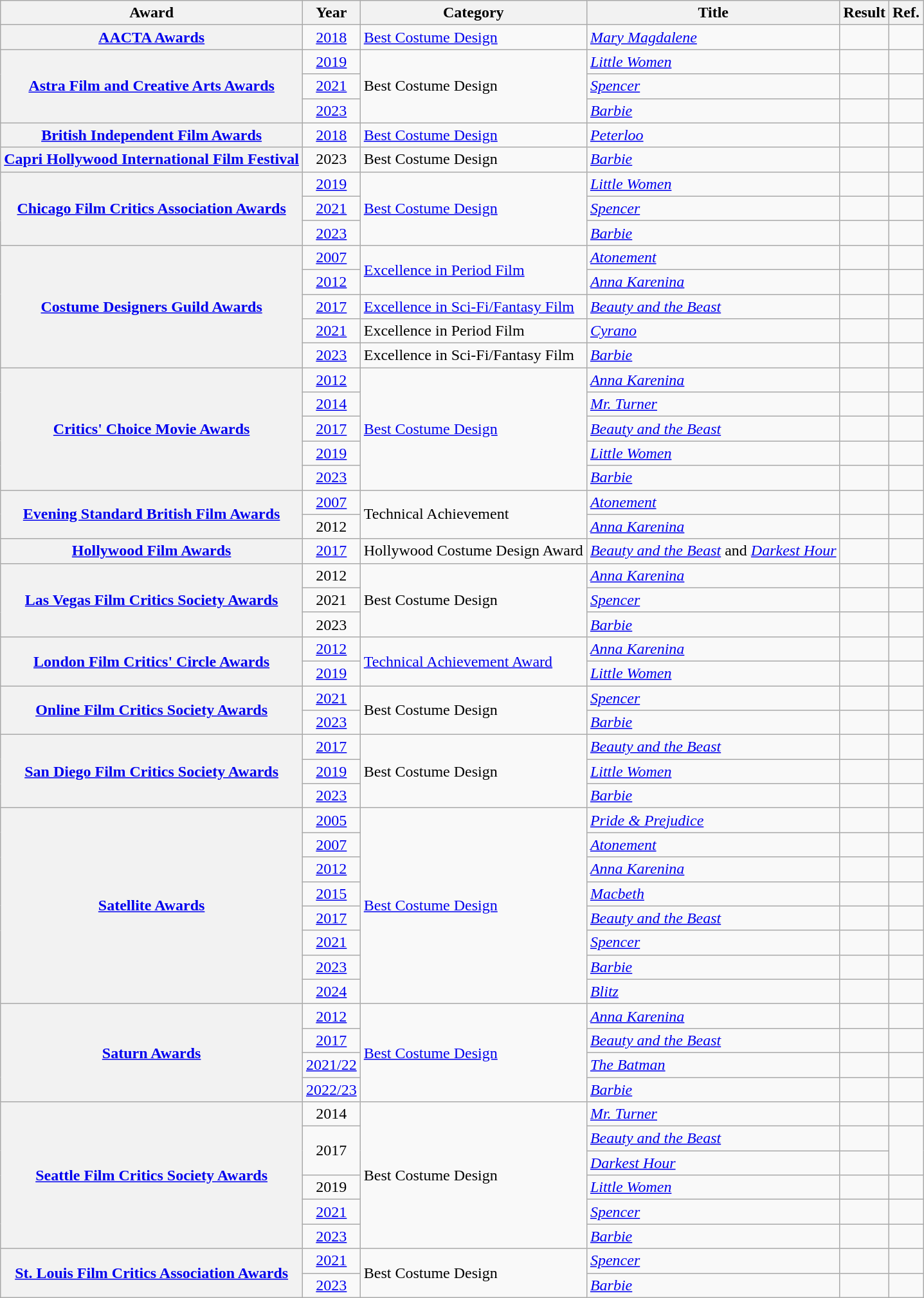<table class="wikitable sortable">
<tr>
<th scope="col">Award</th>
<th scope="col">Year</th>
<th scope="col">Category</th>
<th scope="col">Title</th>
<th scope="col">Result</th>
<th>Ref.</th>
</tr>
<tr>
<th scope="row" style="text-align:center;"><a href='#'>AACTA Awards</a></th>
<td style="text-align:center;"><a href='#'>2018</a></td>
<td><a href='#'>Best Costume Design</a></td>
<td><em><a href='#'>Mary Magdalene</a></em></td>
<td></td>
<td style="text-align:center;"></td>
</tr>
<tr>
<th rowspan="3" scope="row" style="text-align:center;"><a href='#'>Astra Film and Creative Arts Awards</a></th>
<td style="text-align:center;"><a href='#'>2019</a></td>
<td rowspan="3">Best Costume Design</td>
<td><em><a href='#'>Little Women</a></em></td>
<td></td>
<td style="text-align:center;"></td>
</tr>
<tr>
<td style="text-align:center;"><a href='#'>2021</a></td>
<td><em><a href='#'>Spencer</a></em></td>
<td></td>
<td style="text-align:center;"></td>
</tr>
<tr>
<td style="text-align:center;"><a href='#'>2023</a></td>
<td><em><a href='#'>Barbie</a></em></td>
<td></td>
<td style="text-align:center;"></td>
</tr>
<tr>
<th scope="row" style="text-align:center;"><a href='#'>British Independent Film Awards</a></th>
<td style="text-align:center;"><a href='#'>2018</a></td>
<td><a href='#'>Best Costume Design</a></td>
<td><em><a href='#'>Peterloo</a></em></td>
<td></td>
<td style="text-align:center;"></td>
</tr>
<tr>
<th scope="row" style="text-align:center;"><a href='#'>Capri Hollywood International Film Festival</a></th>
<td style="text-align:center;">2023</td>
<td>Best Costume Design</td>
<td><em><a href='#'>Barbie</a></em></td>
<td></td>
<td style="text-align:center;"></td>
</tr>
<tr>
<th rowspan="3" scope="row" style="text-align:center;"><a href='#'>Chicago Film Critics Association Awards</a></th>
<td style="text-align:center;"><a href='#'>2019</a></td>
<td rowspan="3"><a href='#'>Best Costume Design</a></td>
<td><em><a href='#'>Little Women</a></em></td>
<td></td>
<td style="text-align:center;"></td>
</tr>
<tr>
<td style="text-align:center;"><a href='#'>2021</a></td>
<td><em><a href='#'>Spencer</a></em></td>
<td></td>
<td style="text-align:center;"></td>
</tr>
<tr>
<td style="text-align:center;"><a href='#'>2023</a></td>
<td><em><a href='#'>Barbie</a></em></td>
<td></td>
<td style="text-align:center;"></td>
</tr>
<tr>
<th rowspan="5" scope="row" style="text-align:center;"><a href='#'>Costume Designers Guild Awards</a></th>
<td style="text-align:center;"><a href='#'>2007</a></td>
<td rowspan="2"><a href='#'>Excellence in Period Film</a></td>
<td><em><a href='#'>Atonement</a></em></td>
<td></td>
<td style="text-align:center;"></td>
</tr>
<tr>
<td style="text-align:center;"><a href='#'>2012</a></td>
<td><em><a href='#'>Anna Karenina</a></em></td>
<td></td>
<td style="text-align:center;"></td>
</tr>
<tr>
<td style="text-align:center;"><a href='#'>2017</a></td>
<td><a href='#'>Excellence in Sci-Fi/Fantasy Film</a></td>
<td><em><a href='#'>Beauty and the Beast</a></em></td>
<td></td>
<td style="text-align:center;"></td>
</tr>
<tr>
<td style="text-align:center;"><a href='#'>2021</a></td>
<td>Excellence in Period Film</td>
<td><em><a href='#'>Cyrano</a></em></td>
<td></td>
<td style="text-align:center;"></td>
</tr>
<tr>
<td style="text-align:center;"><a href='#'>2023</a></td>
<td>Excellence in Sci-Fi/Fantasy Film</td>
<td><em><a href='#'>Barbie</a></em></td>
<td></td>
<td style="text-align:center;"></td>
</tr>
<tr>
<th rowspan="5" scope="row" style="text-align:center;"><a href='#'>Critics' Choice Movie Awards</a></th>
<td style="text-align:center;"><a href='#'>2012</a></td>
<td rowspan="5"><a href='#'>Best Costume Design</a></td>
<td><em><a href='#'>Anna Karenina</a></em></td>
<td></td>
<td style="text-align:center;"></td>
</tr>
<tr>
<td style="text-align:center;"><a href='#'>2014</a></td>
<td><em><a href='#'>Mr. Turner</a></em></td>
<td></td>
<td style="text-align:center;"></td>
</tr>
<tr>
<td style="text-align:center;"><a href='#'>2017</a></td>
<td><em><a href='#'>Beauty and the Beast</a></em></td>
<td></td>
<td style="text-align:center;"></td>
</tr>
<tr>
<td style="text-align:center;"><a href='#'>2019</a></td>
<td><em><a href='#'>Little Women</a></em></td>
<td></td>
<td style="text-align:center;"></td>
</tr>
<tr>
<td style="text-align:center;"><a href='#'>2023</a></td>
<td><em><a href='#'>Barbie</a></em></td>
<td></td>
<td style="text-align:center;"></td>
</tr>
<tr>
<th rowspan="2" scope="row" style="text-align:center;"><a href='#'>Evening Standard British Film Awards</a></th>
<td style="text-align:center;"><a href='#'>2007</a></td>
<td rowspan="2">Technical Achievement</td>
<td><em><a href='#'>Atonement</a></em></td>
<td></td>
<td style="text-align:center;"></td>
</tr>
<tr>
<td style="text-align:center;">2012</td>
<td><em><a href='#'>Anna Karenina</a></em></td>
<td></td>
<td style="text-align:center;"></td>
</tr>
<tr>
<th scope="row" style="text-align:center;"><a href='#'>Hollywood Film Awards</a></th>
<td style="text-align:center;"><a href='#'>2017</a></td>
<td>Hollywood Costume Design Award</td>
<td><em><a href='#'>Beauty and the Beast</a></em> and <em><a href='#'>Darkest Hour</a></em></td>
<td></td>
<td style="text-align:center;"></td>
</tr>
<tr>
<th rowspan="3" scope="row" style="text-align:center;"><a href='#'>Las Vegas Film Critics Society Awards</a></th>
<td style="text-align:center;">2012</td>
<td rowspan="3">Best Costume Design</td>
<td><em><a href='#'>Anna Karenina</a></em></td>
<td></td>
<td style="text-align:center;"></td>
</tr>
<tr>
<td style="text-align:center;">2021</td>
<td><em><a href='#'>Spencer</a></em></td>
<td></td>
<td style="text-align:center;"></td>
</tr>
<tr>
<td style="text-align:center;">2023</td>
<td><em><a href='#'>Barbie</a></em></td>
<td></td>
<td style="text-align:center;"></td>
</tr>
<tr>
<th rowspan="2" scope="row" style="text-align:center;"><a href='#'>London Film Critics' Circle Awards</a></th>
<td style="text-align:center;"><a href='#'>2012</a></td>
<td rowspan="2"><a href='#'>Technical Achievement Award</a></td>
<td><em><a href='#'>Anna Karenina</a></em> <br> </td>
<td></td>
<td style="text-align:center;"></td>
</tr>
<tr>
<td style="text-align:center;"><a href='#'>2019</a></td>
<td><em><a href='#'>Little Women</a></em> <br> </td>
<td></td>
<td style="text-align:center;"></td>
</tr>
<tr>
<th rowspan="2" scope="row" style="text-align:center;"><a href='#'>Online Film Critics Society Awards</a></th>
<td style="text-align:center;"><a href='#'>2021</a></td>
<td rowspan="2">Best Costume Design</td>
<td><em><a href='#'>Spencer</a></em></td>
<td></td>
<td style="text-align:center;"></td>
</tr>
<tr>
<td style="text-align:center;"><a href='#'>2023</a></td>
<td><em><a href='#'>Barbie</a></em></td>
<td></td>
<td style="text-align:center;"></td>
</tr>
<tr>
<th rowspan="3" scope="row" style="text-align:center;"><a href='#'>San Diego Film Critics Society Awards</a></th>
<td style="text-align:center;"><a href='#'>2017</a></td>
<td rowspan="3">Best Costume Design</td>
<td><em><a href='#'>Beauty and the Beast</a></em></td>
<td></td>
<td style="text-align:center;"></td>
</tr>
<tr>
<td style="text-align:center;"><a href='#'>2019</a></td>
<td><em><a href='#'>Little Women</a></em></td>
<td></td>
<td style="text-align:center;"></td>
</tr>
<tr>
<td style="text-align:center;"><a href='#'>2023</a></td>
<td><em><a href='#'>Barbie</a></em></td>
<td></td>
<td style="text-align:center;"></td>
</tr>
<tr>
<th rowspan="8" scope="row" style="text-align:center;"><a href='#'>Satellite Awards</a></th>
<td style="text-align:center;"><a href='#'>2005</a></td>
<td rowspan="8"><a href='#'>Best Costume Design</a></td>
<td><em><a href='#'>Pride & Prejudice</a></em></td>
<td></td>
<td style="text-align:center;"></td>
</tr>
<tr>
<td style="text-align:center;"><a href='#'>2007</a></td>
<td><em><a href='#'>Atonement</a></em></td>
<td></td>
<td style="text-align:center;"></td>
</tr>
<tr>
<td style="text-align:center;"><a href='#'>2012</a></td>
<td><em><a href='#'>Anna Karenina</a></em></td>
<td></td>
<td style="text-align:center;"></td>
</tr>
<tr>
<td style="text-align:center;"><a href='#'>2015</a></td>
<td><em><a href='#'>Macbeth</a></em></td>
<td></td>
<td style="text-align:center;"></td>
</tr>
<tr>
<td style="text-align:center;"><a href='#'>2017</a></td>
<td><em><a href='#'>Beauty and the Beast</a></em></td>
<td></td>
<td style="text-align:center;"></td>
</tr>
<tr>
<td style="text-align:center;"><a href='#'>2021</a></td>
<td><em><a href='#'>Spencer</a></em></td>
<td></td>
<td style="text-align:center;"></td>
</tr>
<tr>
<td style="text-align:center;"><a href='#'>2023</a></td>
<td><em><a href='#'>Barbie</a></em></td>
<td></td>
<td style="text-align:center;"></td>
</tr>
<tr>
<td style="text-align:center;"><a href='#'>2024</a></td>
<td><em><a href='#'>Blitz</a></em></td>
<td></td>
<td style="text-align:center;"></td>
</tr>
<tr>
<th rowspan="4" scope="row" style="text-align:center;"><a href='#'>Saturn Awards</a></th>
<td style="text-align:center;"><a href='#'>2012</a></td>
<td rowspan="4"><a href='#'>Best Costume Design</a></td>
<td><em><a href='#'>Anna Karenina</a></em></td>
<td></td>
<td style="text-align:center;"></td>
</tr>
<tr>
<td style="text-align:center;"><a href='#'>2017</a></td>
<td><em><a href='#'>Beauty and the Beast</a></em></td>
<td></td>
<td style="text-align:center;"></td>
</tr>
<tr>
<td style="text-align:center;"><a href='#'>2021/22</a></td>
<td><em><a href='#'>The Batman</a></em></td>
<td></td>
<td style="text-align:center;"></td>
</tr>
<tr>
<td style="text-align:center;"><a href='#'>2022/23</a></td>
<td><em><a href='#'>Barbie</a></em></td>
<td></td>
<td style="text-align:center;"></td>
</tr>
<tr>
<th rowspan="6" scope="row" style="text-align:center;"><a href='#'>Seattle Film Critics Society Awards</a></th>
<td style="text-align:center;">2014</td>
<td rowspan="6">Best Costume Design</td>
<td><em><a href='#'>Mr. Turner</a></em></td>
<td></td>
<td style="text-align:center;"></td>
</tr>
<tr>
<td rowspan="2" style="text-align:center;">2017</td>
<td><em><a href='#'>Beauty and the Beast</a></em></td>
<td></td>
<td rowspan="2" style="text-align:center;"></td>
</tr>
<tr>
<td><em><a href='#'>Darkest Hour</a></em></td>
<td></td>
</tr>
<tr>
<td style="text-align:center;">2019</td>
<td><em><a href='#'>Little Women</a></em></td>
<td></td>
<td style="text-align:center;"></td>
</tr>
<tr>
<td style="text-align:center;"><a href='#'>2021</a></td>
<td><em><a href='#'>Spencer</a></em></td>
<td></td>
<td style="text-align:center;"></td>
</tr>
<tr>
<td style="text-align:center;"><a href='#'>2023</a></td>
<td><em><a href='#'>Barbie</a></em></td>
<td></td>
<td style="text-align:center;"></td>
</tr>
<tr>
<th rowspan="2" scope="row" style="text-align:center;"><a href='#'>St. Louis Film Critics Association Awards</a></th>
<td style="text-align:center;"><a href='#'>2021</a></td>
<td rowspan="2">Best Costume Design</td>
<td><em><a href='#'>Spencer</a></em></td>
<td></td>
<td style="text-align:center;"></td>
</tr>
<tr>
<td style="text-align:center;"><a href='#'>2023</a></td>
<td><em><a href='#'>Barbie</a></em></td>
<td></td>
<td style="text-align:center;"></td>
</tr>
</table>
